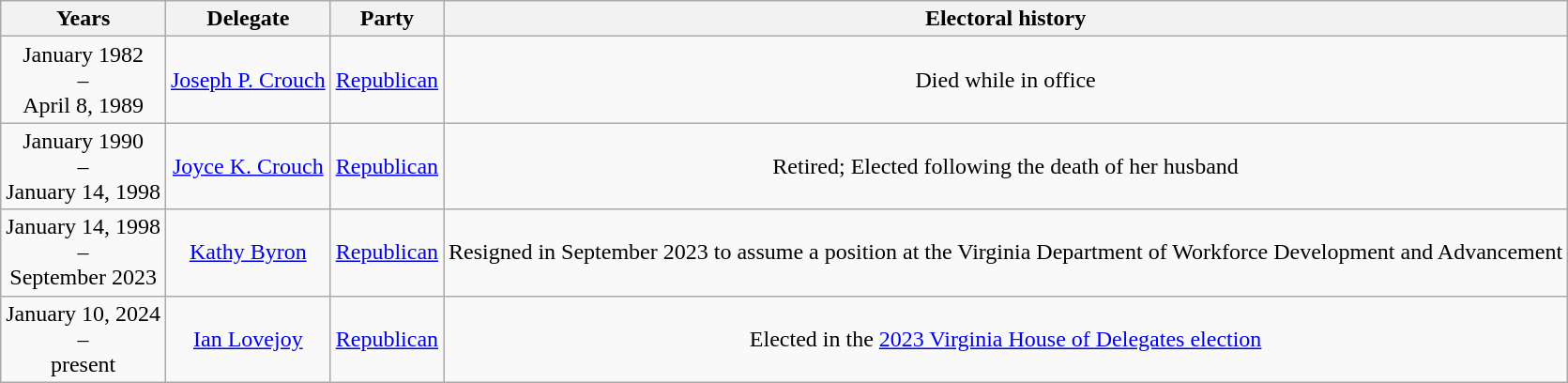<table class=wikitable style="text-align:center">
<tr valign=bottom>
<th>Years</th>
<th>Delegate</th>
<th>Party</th>
<th>Electoral history</th>
</tr>
<tr>
<td nowrap><span>January 1982</span><br>–<br><span>April 8, 1989</span></td>
<td><a href='#'>Joseph P. Crouch</a></td>
<td><a href='#'>Republican</a></td>
<td>Died while in office</td>
</tr>
<tr>
<td nowrap><span>January 1990</span><br>–<br><span>January 14, 1998</span></td>
<td><a href='#'>Joyce K. Crouch</a></td>
<td><a href='#'>Republican</a></td>
<td>Retired; Elected following the death of her husband</td>
</tr>
<tr>
<td nowrap><span>January 14, 1998</span><br>–<br><span>September 2023</span></td>
<td><a href='#'>Kathy Byron</a></td>
<td><a href='#'>Republican</a></td>
<td>Resigned in September 2023 to assume a position at the Virginia Department of Workforce Development and Advancement</td>
</tr>
<tr>
<td><span>January 10, 2024</span><br>–<br>present</td>
<td><a href='#'>Ian Lovejoy</a></td>
<td><a href='#'>Republican</a></td>
<td>Elected in the <a href='#'>2023 Virginia House of Delegates election</a></td>
</tr>
</table>
